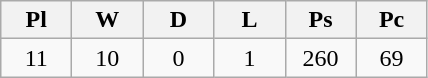<table class="wikitable"  style="text-align:center" width="">
<tr>
<th width=40px>Pl</th>
<th width=40px>W</th>
<th width=40px>D</th>
<th width=40px>L</th>
<th width=40px>Ps</th>
<th width=40px>Pc</th>
</tr>
<tr>
<td>11</td>
<td>10</td>
<td>0</td>
<td>1</td>
<td>260</td>
<td>69</td>
</tr>
</table>
